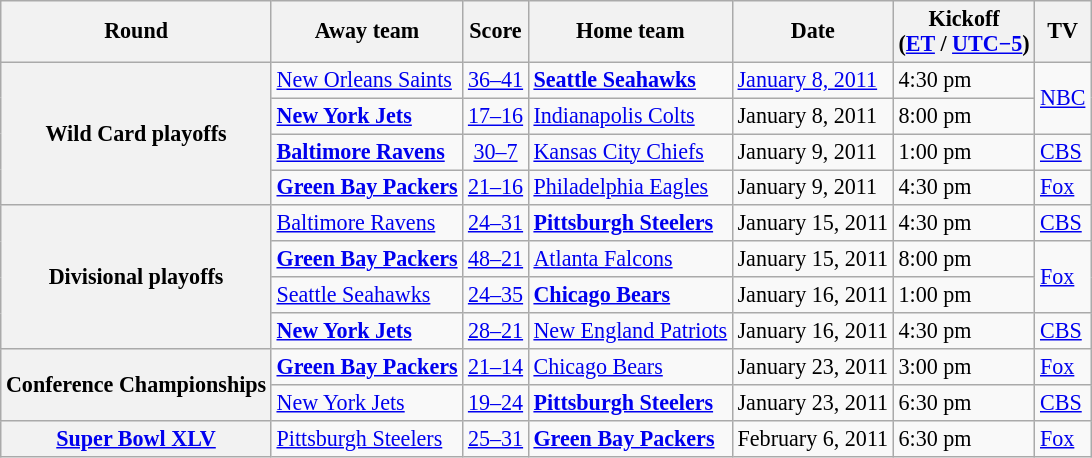<table class="wikitable" align="center" style="font-size:92%">
<tr>
<th>Round</th>
<th>Away team</th>
<th>Score</th>
<th>Home team</th>
<th>Date</th>
<th>Kickoff<br>(<a href='#'>ET</a> / <a href='#'>UTC−5</a>)</th>
<th>TV</th>
</tr>
<tr>
<th rowspan=4>Wild Card playoffs</th>
<td><a href='#'>New Orleans Saints</a></td>
<td align=center><a href='#'>36–41</a></td>
<td><strong><a href='#'>Seattle Seahawks</a></strong></td>
<td><a href='#'>January 8, 2011</a></td>
<td>4:30 pm</td>
<td rowspan="2"><a href='#'>NBC</a></td>
</tr>
<tr>
<td><strong><a href='#'>New York Jets</a></strong></td>
<td align=center><a href='#'>17–16</a></td>
<td><a href='#'>Indianapolis Colts</a></td>
<td>January 8, 2011</td>
<td>8:00 pm</td>
</tr>
<tr>
<td><strong><a href='#'>Baltimore Ravens</a></strong></td>
<td align=center><a href='#'>30–7</a></td>
<td><a href='#'>Kansas City Chiefs</a></td>
<td>January 9, 2011</td>
<td>1:00 pm</td>
<td><a href='#'>CBS</a></td>
</tr>
<tr>
<td><strong><a href='#'>Green Bay Packers</a></strong></td>
<td align=center><a href='#'>21–16</a></td>
<td><a href='#'>Philadelphia Eagles</a></td>
<td>January 9, 2011</td>
<td>4:30 pm</td>
<td><a href='#'>Fox</a></td>
</tr>
<tr>
<th rowspan=4>Divisional playoffs</th>
<td><a href='#'>Baltimore Ravens</a></td>
<td align=center><a href='#'>24–31</a></td>
<td><strong><a href='#'>Pittsburgh Steelers</a></strong></td>
<td>January 15, 2011</td>
<td>4:30 pm</td>
<td><a href='#'>CBS</a></td>
</tr>
<tr>
<td><strong><a href='#'>Green Bay Packers</a></strong></td>
<td align=center><a href='#'>48–21</a></td>
<td><a href='#'>Atlanta Falcons</a></td>
<td>January 15, 2011</td>
<td>8:00 pm</td>
<td rowspan="2"><a href='#'>Fox</a></td>
</tr>
<tr>
<td><a href='#'>Seattle Seahawks</a></td>
<td align=center><a href='#'>24–35</a></td>
<td><strong><a href='#'>Chicago Bears</a></strong></td>
<td>January 16, 2011</td>
<td>1:00 pm</td>
</tr>
<tr>
<td><strong><a href='#'>New York Jets</a></strong></td>
<td align=center><a href='#'>28–21</a></td>
<td><a href='#'>New England Patriots</a></td>
<td>January 16, 2011</td>
<td>4:30 pm</td>
<td><a href='#'>CBS</a></td>
</tr>
<tr>
<th rowspan=2>Conference Championships</th>
<td><strong><a href='#'>Green Bay Packers</a></strong></td>
<td align=center><a href='#'>21–14</a></td>
<td><a href='#'>Chicago Bears</a></td>
<td>January 23, 2011</td>
<td>3:00 pm</td>
<td><a href='#'>Fox</a></td>
</tr>
<tr>
<td><a href='#'>New York Jets</a></td>
<td align=center><a href='#'>19–24</a></td>
<td><strong><a href='#'>Pittsburgh Steelers</a></strong></td>
<td>January 23, 2011</td>
<td>6:30 pm</td>
<td><a href='#'>CBS</a></td>
</tr>
<tr>
<th><a href='#'>Super Bowl XLV</a><br></th>
<td><a href='#'>Pittsburgh Steelers</a></td>
<td align=center><a href='#'>25–31</a></td>
<td><strong><a href='#'>Green Bay Packers</a></strong></td>
<td>February 6, 2011</td>
<td>6:30 pm</td>
<td><a href='#'>Fox</a></td>
</tr>
</table>
